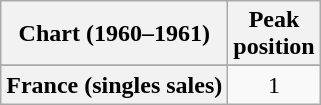<table class="wikitable plainrowheaders sortable" style="text-align:left;">
<tr>
<th scope="col">Chart (1960–1961)</th>
<th scope="col">Peak<br>position</th>
</tr>
<tr>
</tr>
<tr>
<th scope="row">France (singles sales)</th>
<td align="center">1</td>
</tr>
</table>
